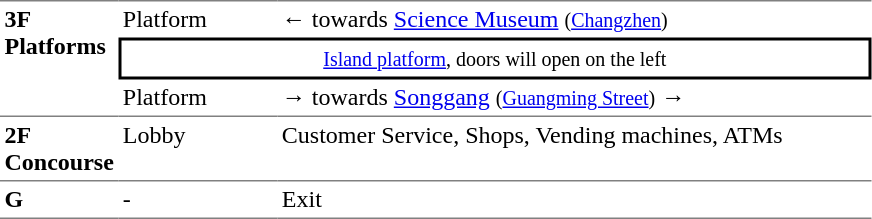<table table border=0 cellspacing=0 cellpadding=3>
<tr>
<td style="border-top:solid 1px gray;" rowspan=3 valign=top><strong>3F<br>Platforms</strong></td>
<td style="border-top:solid 1px gray;" valign=top>Platform</td>
<td style="border-top:solid 1px gray;" valign=top>←  towards <a href='#'>Science Museum</a> <small>(<a href='#'>Changzhen</a>)</small></td>
</tr>
<tr>
<td style="border-right:solid 2px black;border-left:solid 2px black;border-top:solid 2px black;border-bottom:solid 2px black;text-align:center;" colspan=2><small><a href='#'>Island platform</a>, doors will open on the left</small></td>
</tr>
<tr>
<td>Platform</td>
<td><span>→</span>  towards <a href='#'>Songgang</a> <small>(<a href='#'>Guangming Street</a>)</small> →</td>
</tr>
<tr>
<td style="border-bottom:solid 1px gray; border-top:solid 1px gray;" valign=top width=50><strong>2F<br>Concourse</strong></td>
<td style="border-bottom:solid 1px gray; border-top:solid 1px gray;" valign=top width=100>Lobby</td>
<td style="border-bottom:solid 1px gray; border-top:solid 1px gray;" valign=top width=390>Customer Service, Shops, Vending machines, ATMs</td>
</tr>
<tr>
<td style="border-bottom:solid 1px gray;" width=50 valign=top><strong>G</strong></td>
<td style="border-bottom:solid 1px gray;" width=100 valign=top>-</td>
<td style="border-bottom:solid 1px gray;" width=390 valign=top>Exit</td>
</tr>
</table>
